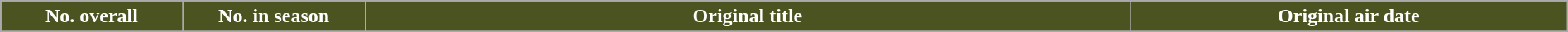<table class="wikitable plainrowheaders" style="width: 100%; margin-right: 0;">
<tr style="color:white;">
<th style="background:#4B5320;" width="5%">No. overall</th>
<th style="background:#4B5320;" width="5%">No. in season</th>
<th style="background:#4B5320;" width="21%">Original title</th>
<th style="background:#4B5320;" width="12%">Original air date</th>
</tr>
<tr>
</tr>
</table>
